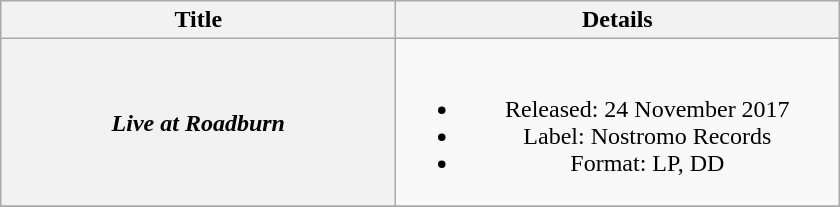<table class="wikitable plainrowheaders" style="text-align:center;">
<tr>
<th scope="col" rowspan="1" style="width:16em;">Title</th>
<th scope="col" rowspan="1" style="width:18em;">Details</th>
</tr>
<tr>
<th scope="row"><em>Live at Roadburn</em></th>
<td><br><ul><li>Released: 24 November 2017</li><li>Label: Nostromo Records</li><li>Format: LP, DD</li></ul></td>
</tr>
<tr>
</tr>
</table>
